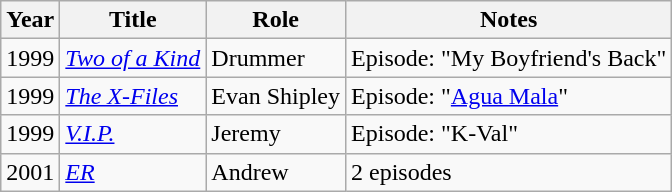<table class="wikitable sortable">
<tr>
<th>Year</th>
<th>Title</th>
<th>Role</th>
<th>Notes</th>
</tr>
<tr>
<td>1999</td>
<td><em><a href='#'>Two of a Kind</a></em></td>
<td>Drummer</td>
<td>Episode: "My Boyfriend's Back"</td>
</tr>
<tr>
<td>1999</td>
<td><em><a href='#'>The X-Files</a></em></td>
<td>Evan Shipley</td>
<td>Episode: "<a href='#'>Agua Mala</a>"</td>
</tr>
<tr>
<td>1999</td>
<td><em><a href='#'>V.I.P.</a></em></td>
<td>Jeremy</td>
<td>Episode: "K-Val"</td>
</tr>
<tr>
<td>2001</td>
<td><em><a href='#'>ER</a></em></td>
<td>Andrew</td>
<td>2 episodes</td>
</tr>
</table>
